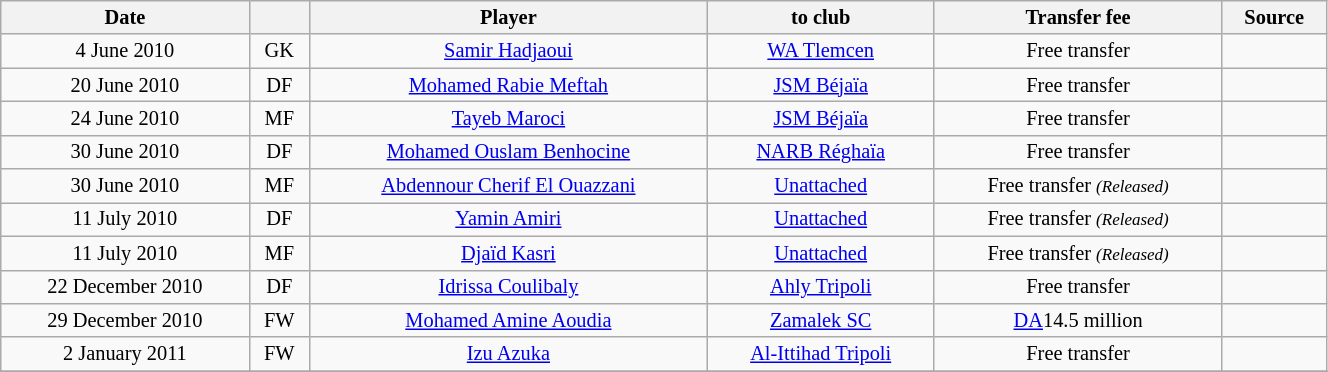<table class="wikitable sortable" style="width:70%; text-align:center; font-size:85%; text-align:centre;">
<tr>
<th><strong>Date</strong></th>
<th><strong></strong></th>
<th><strong>Player</strong></th>
<th><strong>to club</strong></th>
<th><strong>Transfer fee</strong></th>
<th><strong>Source</strong></th>
</tr>
<tr>
<td>4 June 2010</td>
<td>GK</td>
<td> <a href='#'>Samir Hadjaoui</a></td>
<td><a href='#'>WA Tlemcen</a></td>
<td>Free transfer</td>
<td></td>
</tr>
<tr>
<td>20 June 2010</td>
<td>DF</td>
<td> <a href='#'>Mohamed Rabie Meftah</a></td>
<td><a href='#'>JSM Béjaïa</a></td>
<td>Free transfer</td>
<td></td>
</tr>
<tr>
<td>24 June 2010</td>
<td>MF</td>
<td> <a href='#'>Tayeb Maroci</a></td>
<td><a href='#'>JSM Béjaïa</a></td>
<td>Free transfer</td>
<td></td>
</tr>
<tr>
<td>30 June 2010</td>
<td>DF</td>
<td> <a href='#'>Mohamed Ouslam Benhocine</a></td>
<td><a href='#'>NARB Réghaïa</a></td>
<td>Free transfer</td>
<td></td>
</tr>
<tr>
<td>30 June 2010</td>
<td>MF</td>
<td> <a href='#'>Abdennour Cherif El Ouazzani</a></td>
<td><a href='#'>Unattached</a></td>
<td>Free transfer <small><em>(Released)</em></small></td>
<td></td>
</tr>
<tr>
<td>11 July 2010</td>
<td>DF</td>
<td> <a href='#'>Yamin Amiri</a></td>
<td><a href='#'>Unattached</a></td>
<td>Free transfer <small><em>(Released)</em></small></td>
<td></td>
</tr>
<tr>
<td>11 July 2010</td>
<td>MF</td>
<td> <a href='#'>Djaïd Kasri</a></td>
<td><a href='#'>Unattached</a></td>
<td>Free transfer <small><em>(Released)</em></small></td>
<td></td>
</tr>
<tr>
<td>22 December 2010</td>
<td>DF</td>
<td> <a href='#'>Idrissa Coulibaly</a></td>
<td> <a href='#'>Ahly Tripoli</a></td>
<td>Free transfer</td>
<td></td>
</tr>
<tr>
<td>29 December 2010</td>
<td>FW</td>
<td> <a href='#'>Mohamed Amine Aoudia</a></td>
<td> <a href='#'>Zamalek SC</a></td>
<td><a href='#'>DA</a>14.5 million</td>
<td></td>
</tr>
<tr>
<td>2 January 2011</td>
<td>FW</td>
<td> <a href='#'>Izu Azuka</a></td>
<td> <a href='#'>Al-Ittihad Tripoli</a></td>
<td>Free transfer</td>
<td></td>
</tr>
<tr>
</tr>
</table>
